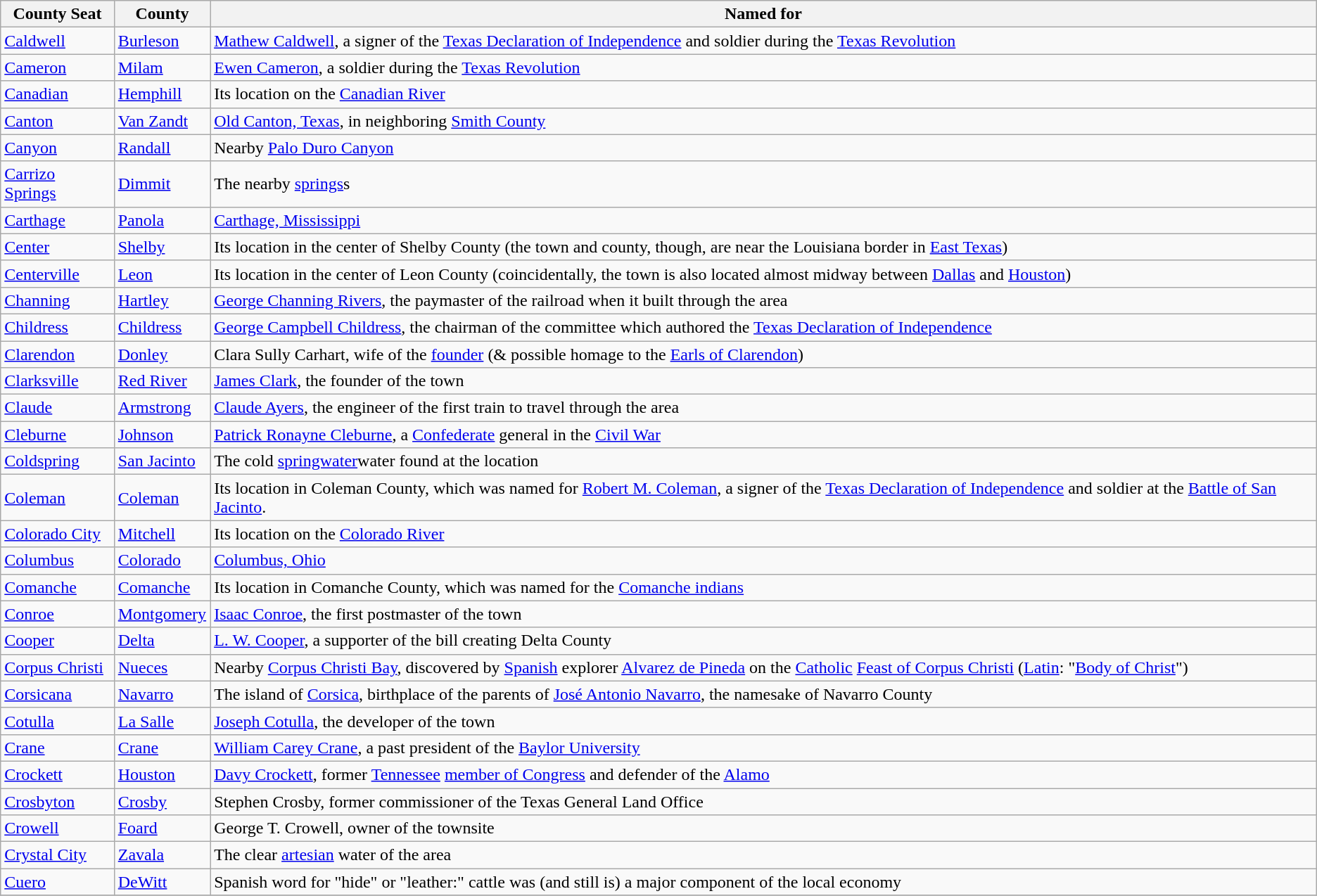<table class="wikitable">
<tr>
<th>County Seat</th>
<th>County</th>
<th>Named for</th>
</tr>
<tr valign="top">
<td><a href='#'>Caldwell</a></td>
<td><a href='#'>Burleson</a></td>
<td><a href='#'>Mathew Caldwell</a>, a signer of the <a href='#'>Texas Declaration of Independence</a> and soldier during the <a href='#'>Texas Revolution</a></td>
</tr>
<tr>
<td><a href='#'>Cameron</a></td>
<td><a href='#'>Milam</a></td>
<td><a href='#'>Ewen Cameron</a>, a soldier during the <a href='#'>Texas Revolution</a></td>
</tr>
<tr>
<td><a href='#'>Canadian</a></td>
<td><a href='#'>Hemphill</a></td>
<td>Its location on the <a href='#'>Canadian River</a></td>
</tr>
<tr>
<td><a href='#'>Canton</a></td>
<td><a href='#'>Van Zandt</a></td>
<td><a href='#'>Old Canton, Texas</a>, in neighboring <a href='#'>Smith County</a></td>
</tr>
<tr>
<td><a href='#'>Canyon</a></td>
<td><a href='#'>Randall</a></td>
<td>Nearby <a href='#'>Palo Duro Canyon</a></td>
</tr>
<tr>
<td><a href='#'>Carrizo Springs</a></td>
<td><a href='#'>Dimmit</a></td>
<td>The nearby <a href='#'>springs</a>s</td>
</tr>
<tr>
<td><a href='#'>Carthage</a></td>
<td><a href='#'>Panola</a></td>
<td><a href='#'>Carthage, Mississippi</a></td>
</tr>
<tr>
<td><a href='#'>Center</a></td>
<td><a href='#'>Shelby</a></td>
<td>Its location in the center of Shelby County (the town and county, though, are near the Louisiana border in <a href='#'>East Texas</a>)</td>
</tr>
<tr>
<td><a href='#'>Centerville</a></td>
<td><a href='#'>Leon</a></td>
<td>Its location in the center of Leon County (coincidentally, the town is also located almost midway between <a href='#'>Dallas</a> and <a href='#'>Houston</a>)</td>
</tr>
<tr>
<td><a href='#'>Channing</a></td>
<td><a href='#'>Hartley</a></td>
<td><a href='#'>George Channing Rivers</a>, the paymaster of the railroad when it built through the area</td>
</tr>
<tr>
<td><a href='#'>Childress</a></td>
<td><a href='#'>Childress</a></td>
<td><a href='#'>George Campbell Childress</a>, the chairman of the committee which authored the <a href='#'>Texas Declaration of Independence</a></td>
</tr>
<tr>
<td><a href='#'>Clarendon</a></td>
<td><a href='#'>Donley</a></td>
<td>Clara Sully Carhart, wife of the <a href='#'>founder</a> (& possible homage to the <a href='#'>Earls of Clarendon</a>)</td>
</tr>
<tr>
<td><a href='#'>Clarksville</a></td>
<td><a href='#'>Red River</a></td>
<td><a href='#'>James Clark</a>, the founder of the town</td>
</tr>
<tr>
<td><a href='#'>Claude</a></td>
<td><a href='#'>Armstrong</a></td>
<td><a href='#'>Claude Ayers</a>, the engineer of the first train to travel through the area</td>
</tr>
<tr>
<td><a href='#'>Cleburne</a></td>
<td><a href='#'>Johnson</a></td>
<td><a href='#'>Patrick Ronayne Cleburne</a>, a <a href='#'>Confederate</a> general in the <a href='#'>Civil War</a></td>
</tr>
<tr>
<td><a href='#'>Coldspring</a></td>
<td><a href='#'>San Jacinto</a></td>
<td>The cold <a href='#'>springwater</a>water found at the location</td>
</tr>
<tr>
<td><a href='#'>Coleman</a></td>
<td><a href='#'>Coleman</a></td>
<td>Its location in Coleman County, which was named for  <a href='#'>Robert M. Coleman</a>, a signer of the <a href='#'>Texas Declaration of Independence</a> and soldier at the <a href='#'>Battle of San Jacinto</a>.</td>
</tr>
<tr>
<td><a href='#'>Colorado City</a></td>
<td><a href='#'>Mitchell</a></td>
<td>Its location on the <a href='#'>Colorado River</a></td>
</tr>
<tr>
<td><a href='#'>Columbus</a></td>
<td><a href='#'>Colorado</a></td>
<td><a href='#'>Columbus, Ohio</a></td>
</tr>
<tr>
<td><a href='#'>Comanche</a></td>
<td><a href='#'>Comanche</a></td>
<td>Its location in Comanche County, which was named for the <a href='#'>Comanche indians</a></td>
</tr>
<tr>
<td><a href='#'>Conroe</a></td>
<td><a href='#'>Montgomery</a></td>
<td><a href='#'>Isaac Conroe</a>, the first postmaster of the town</td>
</tr>
<tr>
<td><a href='#'>Cooper</a></td>
<td><a href='#'>Delta</a></td>
<td><a href='#'>L. W. Cooper</a>, a supporter of the bill creating Delta County</td>
</tr>
<tr>
<td><a href='#'>Corpus Christi</a></td>
<td><a href='#'>Nueces</a></td>
<td>Nearby <a href='#'>Corpus Christi Bay</a>, discovered by <a href='#'>Spanish</a> explorer <a href='#'>Alvarez de Pineda</a> on the <a href='#'>Catholic</a> <a href='#'>Feast of Corpus Christi</a> (<a href='#'>Latin</a>: "<a href='#'>Body of Christ</a>")</td>
</tr>
<tr>
<td><a href='#'>Corsicana</a></td>
<td><a href='#'>Navarro</a></td>
<td>The island of <a href='#'>Corsica</a>, birthplace of the parents of <a href='#'>José Antonio Navarro</a>, the namesake of Navarro County</td>
</tr>
<tr>
<td><a href='#'>Cotulla</a></td>
<td><a href='#'>La Salle</a></td>
<td><a href='#'>Joseph Cotulla</a>, the developer of the town</td>
</tr>
<tr>
<td><a href='#'>Crane</a></td>
<td><a href='#'>Crane</a></td>
<td><a href='#'>William Carey Crane</a>, a past president of the <a href='#'>Baylor University</a></td>
</tr>
<tr>
<td><a href='#'>Crockett</a></td>
<td><a href='#'>Houston</a></td>
<td><a href='#'>Davy Crockett</a>, former <a href='#'>Tennessee</a> <a href='#'>member of Congress</a> and defender of the <a href='#'>Alamo</a></td>
</tr>
<tr>
<td><a href='#'>Crosbyton</a></td>
<td><a href='#'>Crosby</a></td>
<td>Stephen Crosby, former commissioner of the Texas General Land Office</td>
</tr>
<tr>
<td><a href='#'>Crowell</a></td>
<td><a href='#'>Foard</a></td>
<td>George T. Crowell, owner of the townsite</td>
</tr>
<tr>
<td><a href='#'>Crystal City</a></td>
<td><a href='#'>Zavala</a></td>
<td>The clear <a href='#'>artesian</a> water of the area</td>
</tr>
<tr>
<td><a href='#'>Cuero</a></td>
<td><a href='#'>DeWitt</a></td>
<td>Spanish word for "hide" or "leather:" cattle was (and still is) a major component of the local economy</td>
</tr>
<tr>
</tr>
</table>
